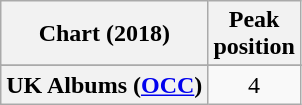<table class="wikitable sortable plainrowheaders" style="text-align:center">
<tr>
<th scope="col">Chart (2018)</th>
<th scope="col">Peak<br>position</th>
</tr>
<tr>
</tr>
<tr>
</tr>
<tr>
<th scope="row">UK Albums (<a href='#'>OCC</a>)</th>
<td>4</td>
</tr>
</table>
